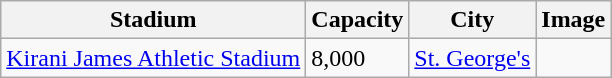<table class="wikitable sortable">
<tr>
<th>Stadium</th>
<th>Capacity</th>
<th>City</th>
<th>Image</th>
</tr>
<tr>
<td><a href='#'>Kirani James Athletic Stadium</a></td>
<td>8,000</td>
<td><a href='#'>St. George's</a></td>
<td></td>
</tr>
</table>
